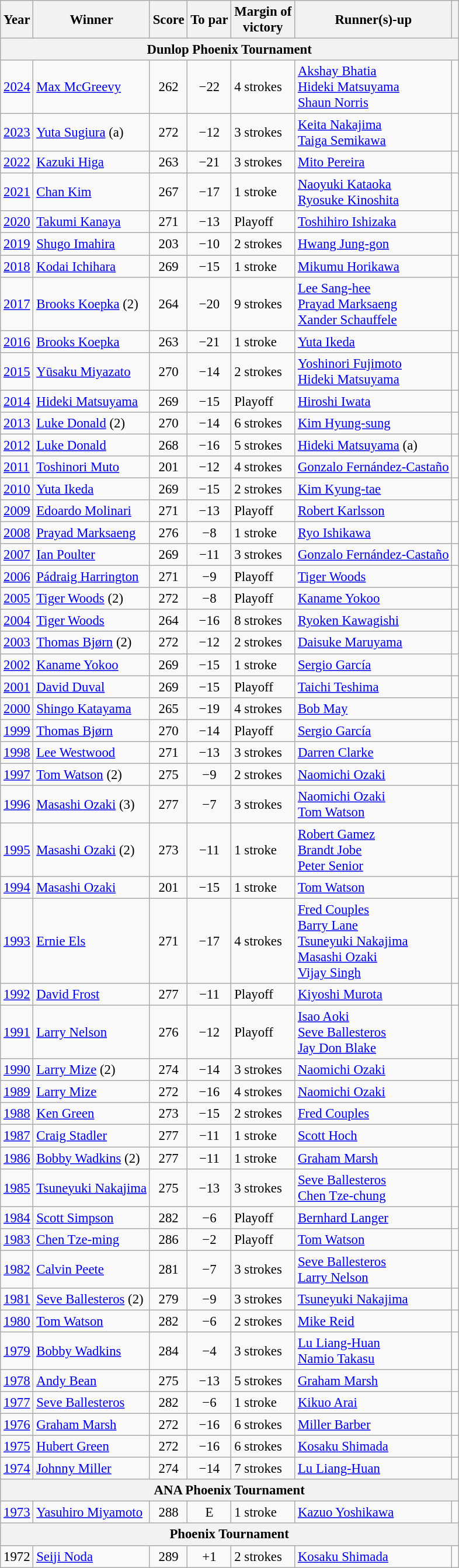<table class=wikitable style="font-size:95%">
<tr>
<th>Year</th>
<th>Winner</th>
<th>Score</th>
<th>To par</th>
<th>Margin of<br>victory</th>
<th>Runner(s)-up</th>
<th></th>
</tr>
<tr>
<th colspan=7>Dunlop Phoenix Tournament</th>
</tr>
<tr>
<td><a href='#'>2024</a></td>
<td> <a href='#'>Max McGreevy</a></td>
<td align=center>262</td>
<td align=center>−22</td>
<td>4 strokes</td>
<td> <a href='#'>Akshay Bhatia</a><br> <a href='#'>Hideki Matsuyama</a><br> <a href='#'>Shaun Norris</a></td>
<td></td>
</tr>
<tr>
<td><a href='#'>2023</a></td>
<td> <a href='#'>Yuta Sugiura</a> (a)</td>
<td align=center>272</td>
<td align=center>−12</td>
<td>3 strokes</td>
<td> <a href='#'>Keita Nakajima</a><br> <a href='#'>Taiga Semikawa</a></td>
<td></td>
</tr>
<tr>
<td><a href='#'>2022</a></td>
<td> <a href='#'>Kazuki Higa</a></td>
<td align=center>263</td>
<td align=center>−21</td>
<td>3 strokes</td>
<td> <a href='#'>Mito Pereira</a></td>
<td></td>
</tr>
<tr>
<td><a href='#'>2021</a></td>
<td> <a href='#'>Chan Kim</a></td>
<td align=center>267</td>
<td align=center>−17</td>
<td>1 stroke</td>
<td> <a href='#'>Naoyuki Kataoka</a><br> <a href='#'>Ryosuke Kinoshita</a></td>
<td></td>
</tr>
<tr>
<td><a href='#'>2020</a></td>
<td> <a href='#'>Takumi Kanaya</a></td>
<td align=center>271</td>
<td align=center>−13</td>
<td>Playoff</td>
<td> <a href='#'>Toshihiro Ishizaka</a></td>
<td></td>
</tr>
<tr>
<td><a href='#'>2019</a></td>
<td> <a href='#'>Shugo Imahira</a></td>
<td align=center>203</td>
<td align=center>−10</td>
<td>2 strokes</td>
<td> <a href='#'>Hwang Jung-gon</a></td>
<td></td>
</tr>
<tr>
<td><a href='#'>2018</a></td>
<td> <a href='#'>Kodai Ichihara</a></td>
<td align=center>269</td>
<td align=center>−15</td>
<td>1 stroke</td>
<td> <a href='#'>Mikumu Horikawa</a></td>
<td></td>
</tr>
<tr>
<td><a href='#'>2017</a></td>
<td> <a href='#'>Brooks Koepka</a> (2)</td>
<td align=center>264</td>
<td align=center>−20</td>
<td>9 strokes</td>
<td> <a href='#'>Lee Sang-hee</a><br> <a href='#'>Prayad Marksaeng</a><br> <a href='#'>Xander Schauffele</a></td>
<td></td>
</tr>
<tr>
<td><a href='#'>2016</a></td>
<td> <a href='#'>Brooks Koepka</a></td>
<td align=center>263</td>
<td align=center>−21</td>
<td>1 stroke</td>
<td> <a href='#'>Yuta Ikeda</a></td>
<td></td>
</tr>
<tr>
<td><a href='#'>2015</a></td>
<td> <a href='#'>Yūsaku Miyazato</a></td>
<td align=center>270</td>
<td align=center>−14</td>
<td>2 strokes</td>
<td> <a href='#'>Yoshinori Fujimoto</a><br> <a href='#'>Hideki Matsuyama</a></td>
<td></td>
</tr>
<tr>
<td><a href='#'>2014</a></td>
<td> <a href='#'>Hideki Matsuyama</a></td>
<td align=center>269</td>
<td align=center>−15</td>
<td>Playoff</td>
<td> <a href='#'>Hiroshi Iwata</a></td>
<td></td>
</tr>
<tr>
<td><a href='#'>2013</a></td>
<td> <a href='#'>Luke Donald</a> (2)</td>
<td align=center>270</td>
<td align=center>−14</td>
<td>6 strokes</td>
<td> <a href='#'>Kim Hyung-sung</a></td>
<td></td>
</tr>
<tr>
<td><a href='#'>2012</a></td>
<td> <a href='#'>Luke Donald</a></td>
<td align=center>268</td>
<td align=center>−16</td>
<td>5 strokes</td>
<td> <a href='#'>Hideki Matsuyama</a> (a)</td>
<td></td>
</tr>
<tr>
<td><a href='#'>2011</a></td>
<td> <a href='#'>Toshinori Muto</a></td>
<td align=center>201</td>
<td align=center>−12</td>
<td>4 strokes</td>
<td> <a href='#'>Gonzalo Fernández-Castaño</a></td>
<td></td>
</tr>
<tr>
<td><a href='#'>2010</a></td>
<td> <a href='#'>Yuta Ikeda</a></td>
<td align=center>269</td>
<td align=center>−15</td>
<td>2 strokes</td>
<td> <a href='#'>Kim Kyung-tae</a></td>
<td></td>
</tr>
<tr>
<td><a href='#'>2009</a></td>
<td> <a href='#'>Edoardo Molinari</a></td>
<td align=center>271</td>
<td align=center>−13</td>
<td>Playoff</td>
<td> <a href='#'>Robert Karlsson</a></td>
<td></td>
</tr>
<tr>
<td><a href='#'>2008</a></td>
<td> <a href='#'>Prayad Marksaeng</a></td>
<td align=center>276</td>
<td align=center>−8</td>
<td>1 stroke</td>
<td> <a href='#'>Ryo Ishikawa</a></td>
<td></td>
</tr>
<tr>
<td><a href='#'>2007</a></td>
<td> <a href='#'>Ian Poulter</a></td>
<td align=center>269</td>
<td align=center>−11</td>
<td>3 strokes</td>
<td> <a href='#'>Gonzalo Fernández-Castaño</a></td>
<td></td>
</tr>
<tr>
<td><a href='#'>2006</a></td>
<td> <a href='#'>Pádraig Harrington</a></td>
<td align=center>271</td>
<td align=center>−9</td>
<td>Playoff</td>
<td> <a href='#'>Tiger Woods</a></td>
<td></td>
</tr>
<tr>
<td><a href='#'>2005</a></td>
<td> <a href='#'>Tiger Woods</a> (2)</td>
<td align=center>272</td>
<td align=center>−8</td>
<td>Playoff</td>
<td> <a href='#'>Kaname Yokoo</a></td>
<td></td>
</tr>
<tr>
<td><a href='#'>2004</a></td>
<td> <a href='#'>Tiger Woods</a></td>
<td align=center>264</td>
<td align=center>−16</td>
<td>8 strokes</td>
<td> <a href='#'>Ryoken Kawagishi</a></td>
<td></td>
</tr>
<tr>
<td><a href='#'>2003</a></td>
<td> <a href='#'>Thomas Bjørn</a> (2)</td>
<td align=center>272</td>
<td align=center>−12</td>
<td>2 strokes</td>
<td> <a href='#'>Daisuke Maruyama</a></td>
<td></td>
</tr>
<tr>
<td><a href='#'>2002</a></td>
<td> <a href='#'>Kaname Yokoo</a></td>
<td align=center>269</td>
<td align=center>−15</td>
<td>1 stroke</td>
<td> <a href='#'>Sergio García</a></td>
<td></td>
</tr>
<tr>
<td><a href='#'>2001</a></td>
<td> <a href='#'>David Duval</a></td>
<td align=center>269</td>
<td align=center>−15</td>
<td>Playoff</td>
<td> <a href='#'>Taichi Teshima</a></td>
<td></td>
</tr>
<tr>
<td><a href='#'>2000</a></td>
<td> <a href='#'>Shingo Katayama</a></td>
<td align=center>265</td>
<td align=center>−19</td>
<td>4 strokes</td>
<td> <a href='#'>Bob May</a></td>
<td></td>
</tr>
<tr>
<td><a href='#'>1999</a></td>
<td> <a href='#'>Thomas Bjørn</a></td>
<td align=center>270</td>
<td align=center>−14</td>
<td>Playoff</td>
<td> <a href='#'>Sergio García</a></td>
<td></td>
</tr>
<tr>
<td><a href='#'>1998</a></td>
<td> <a href='#'>Lee Westwood</a></td>
<td align=center>271</td>
<td align=center>−13</td>
<td>3 strokes</td>
<td> <a href='#'>Darren Clarke</a></td>
<td></td>
</tr>
<tr>
<td><a href='#'>1997</a></td>
<td> <a href='#'>Tom Watson</a> (2)</td>
<td align=center>275</td>
<td align=center>−9</td>
<td>2 strokes</td>
<td> <a href='#'>Naomichi Ozaki</a></td>
<td></td>
</tr>
<tr>
<td><a href='#'>1996</a></td>
<td> <a href='#'>Masashi Ozaki</a> (3)</td>
<td align=center>277</td>
<td align=center>−7</td>
<td>3 strokes</td>
<td> <a href='#'>Naomichi Ozaki</a><br> <a href='#'>Tom Watson</a></td>
<td></td>
</tr>
<tr>
<td><a href='#'>1995</a></td>
<td> <a href='#'>Masashi Ozaki</a> (2)</td>
<td align=center>273</td>
<td align=center>−11</td>
<td>1 stroke</td>
<td> <a href='#'>Robert Gamez</a><br> <a href='#'>Brandt Jobe</a><br> <a href='#'>Peter Senior</a></td>
<td></td>
</tr>
<tr>
<td><a href='#'>1994</a></td>
<td> <a href='#'>Masashi Ozaki</a></td>
<td align=center>201</td>
<td align=center>−15</td>
<td>1 stroke</td>
<td> <a href='#'>Tom Watson</a></td>
<td></td>
</tr>
<tr>
<td><a href='#'>1993</a></td>
<td> <a href='#'>Ernie Els</a></td>
<td align=center>271</td>
<td align=center>−17</td>
<td>4 strokes</td>
<td> <a href='#'>Fred Couples</a><br> <a href='#'>Barry Lane</a><br> <a href='#'>Tsuneyuki Nakajima</a><br> <a href='#'>Masashi Ozaki</a><br> <a href='#'>Vijay Singh</a></td>
<td></td>
</tr>
<tr>
<td><a href='#'>1992</a></td>
<td> <a href='#'>David Frost</a></td>
<td align=center>277</td>
<td align=center>−11</td>
<td>Playoff</td>
<td> <a href='#'>Kiyoshi Murota</a></td>
<td></td>
</tr>
<tr>
<td><a href='#'>1991</a></td>
<td> <a href='#'>Larry Nelson</a></td>
<td align=center>276</td>
<td align=center>−12</td>
<td>Playoff</td>
<td> <a href='#'>Isao Aoki</a><br> <a href='#'>Seve Ballesteros</a><br> <a href='#'>Jay Don Blake</a></td>
<td></td>
</tr>
<tr>
<td><a href='#'>1990</a></td>
<td> <a href='#'>Larry Mize</a> (2)</td>
<td align=center>274</td>
<td align=center>−14</td>
<td>3 strokes</td>
<td> <a href='#'>Naomichi Ozaki</a></td>
<td></td>
</tr>
<tr>
<td><a href='#'>1989</a></td>
<td> <a href='#'>Larry Mize</a></td>
<td align=center>272</td>
<td align=center>−16</td>
<td>4 strokes</td>
<td> <a href='#'>Naomichi Ozaki</a></td>
<td></td>
</tr>
<tr>
<td><a href='#'>1988</a></td>
<td> <a href='#'>Ken Green</a></td>
<td align=center>273</td>
<td align=center>−15</td>
<td>2 strokes</td>
<td> <a href='#'>Fred Couples</a></td>
<td></td>
</tr>
<tr>
<td><a href='#'>1987</a></td>
<td> <a href='#'>Craig Stadler</a></td>
<td align=center>277</td>
<td align=center>−11</td>
<td>1 stroke</td>
<td> <a href='#'>Scott Hoch</a></td>
<td></td>
</tr>
<tr>
<td><a href='#'>1986</a></td>
<td> <a href='#'>Bobby Wadkins</a> (2)</td>
<td align=center>277</td>
<td align=center>−11</td>
<td>1 stroke</td>
<td> <a href='#'>Graham Marsh</a></td>
<td></td>
</tr>
<tr>
<td><a href='#'>1985</a></td>
<td> <a href='#'>Tsuneyuki Nakajima</a></td>
<td align=center>275</td>
<td align=center>−13</td>
<td>3 strokes</td>
<td> <a href='#'>Seve Ballesteros</a><br> <a href='#'>Chen Tze-chung</a></td>
<td></td>
</tr>
<tr>
<td><a href='#'>1984</a></td>
<td> <a href='#'>Scott Simpson</a></td>
<td align=center>282</td>
<td align=center>−6</td>
<td>Playoff</td>
<td> <a href='#'>Bernhard Langer</a></td>
<td></td>
</tr>
<tr>
<td><a href='#'>1983</a></td>
<td> <a href='#'>Chen Tze-ming</a></td>
<td align=center>286</td>
<td align=center>−2</td>
<td>Playoff</td>
<td> <a href='#'>Tom Watson</a></td>
<td></td>
</tr>
<tr>
<td><a href='#'>1982</a></td>
<td> <a href='#'>Calvin Peete</a></td>
<td align=center>281</td>
<td align=center>−7</td>
<td>3 strokes</td>
<td> <a href='#'>Seve Ballesteros</a><br> <a href='#'>Larry Nelson</a></td>
<td></td>
</tr>
<tr>
<td><a href='#'>1981</a></td>
<td> <a href='#'>Seve Ballesteros</a> (2)</td>
<td align=center>279</td>
<td align=center>−9</td>
<td>3 strokes</td>
<td> <a href='#'>Tsuneyuki Nakajima</a></td>
<td></td>
</tr>
<tr>
<td><a href='#'>1980</a></td>
<td> <a href='#'>Tom Watson</a></td>
<td align=center>282</td>
<td align=center>−6</td>
<td>2 strokes</td>
<td> <a href='#'>Mike Reid</a></td>
<td></td>
</tr>
<tr>
<td><a href='#'>1979</a></td>
<td> <a href='#'>Bobby Wadkins</a></td>
<td align=center>284</td>
<td align=center>−4</td>
<td>3 strokes</td>
<td> <a href='#'>Lu Liang-Huan</a><br> <a href='#'>Namio Takasu</a></td>
<td></td>
</tr>
<tr>
<td><a href='#'>1978</a></td>
<td> <a href='#'>Andy Bean</a></td>
<td align=center>275</td>
<td align=center>−13</td>
<td>5 strokes</td>
<td> <a href='#'>Graham Marsh</a></td>
<td></td>
</tr>
<tr>
<td><a href='#'>1977</a></td>
<td> <a href='#'>Seve Ballesteros</a></td>
<td align=center>282</td>
<td align=center>−6</td>
<td>1 stroke</td>
<td> <a href='#'>Kikuo Arai</a></td>
<td></td>
</tr>
<tr>
<td><a href='#'>1976</a></td>
<td> <a href='#'>Graham Marsh</a></td>
<td align=center>272</td>
<td align=center>−16</td>
<td>6 strokes</td>
<td> <a href='#'>Miller Barber</a></td>
<td></td>
</tr>
<tr>
<td><a href='#'>1975</a></td>
<td> <a href='#'>Hubert Green</a></td>
<td align=center>272</td>
<td align=center>−16</td>
<td>6 strokes</td>
<td> <a href='#'>Kosaku Shimada</a></td>
<td></td>
</tr>
<tr>
<td><a href='#'>1974</a></td>
<td> <a href='#'>Johnny Miller</a></td>
<td align=center>274</td>
<td align=center>−14</td>
<td>7 strokes</td>
<td> <a href='#'>Lu Liang-Huan</a></td>
<td></td>
</tr>
<tr>
<th colspan=7>ANA Phoenix Tournament</th>
</tr>
<tr>
<td><a href='#'>1973</a></td>
<td> <a href='#'>Yasuhiro Miyamoto</a></td>
<td align=center>288</td>
<td align=center>E</td>
<td>1 stroke</td>
<td> <a href='#'>Kazuo Yoshikawa</a></td>
<td></td>
</tr>
<tr>
<th colspan=7>Phoenix Tournament</th>
</tr>
<tr>
<td>1972</td>
<td> <a href='#'>Seiji Noda</a></td>
<td align=center>289</td>
<td align=center>+1</td>
<td>2 strokes</td>
<td> <a href='#'>Kosaku Shimada</a></td>
<td></td>
</tr>
</table>
